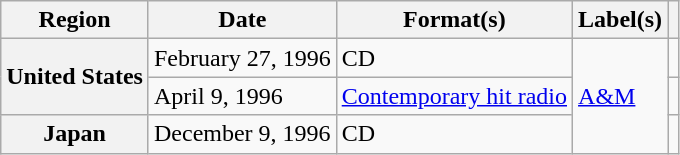<table class="wikitable plainrowheaders">
<tr>
<th scope="col">Region</th>
<th scope="col">Date</th>
<th scope="col">Format(s)</th>
<th scope="col">Label(s)</th>
<th scope="col"></th>
</tr>
<tr>
<th scope="row" rowspan="2">United States</th>
<td>February 27, 1996</td>
<td>CD</td>
<td rowspan="3"><a href='#'>A&M</a></td>
<td></td>
</tr>
<tr>
<td>April 9, 1996</td>
<td><a href='#'>Contemporary hit radio</a></td>
<td></td>
</tr>
<tr>
<th scope="row">Japan</th>
<td>December 9, 1996</td>
<td>CD</td>
<td></td>
</tr>
</table>
